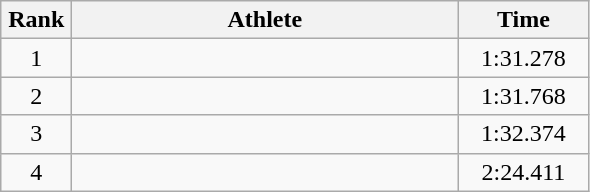<table class=wikitable style="text-align:center">
<tr>
<th width=40>Rank</th>
<th width=250>Athlete</th>
<th width=80>Time</th>
</tr>
<tr>
<td>1</td>
<td align=left></td>
<td>1:31.278</td>
</tr>
<tr>
<td>2</td>
<td align=left></td>
<td>1:31.768</td>
</tr>
<tr>
<td>3</td>
<td align=left></td>
<td>1:32.374</td>
</tr>
<tr>
<td>4</td>
<td align=left></td>
<td>2:24.411</td>
</tr>
</table>
